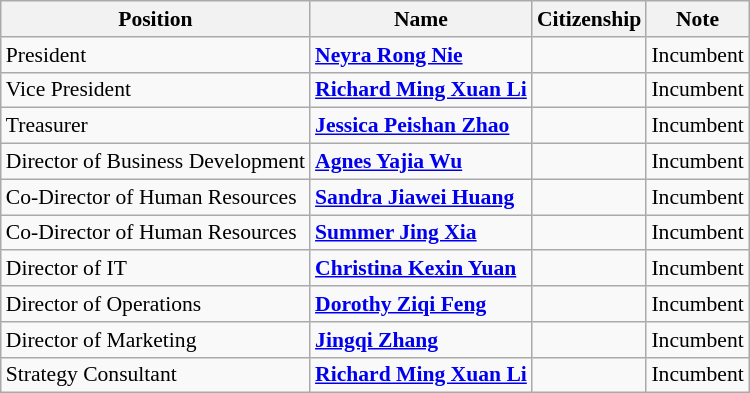<table class="wikitable" style="font-size:90%; text-align:left;">
<tr>
<th>Position</th>
<th>Name</th>
<th>Citizenship</th>
<th>Note</th>
</tr>
<tr>
<td>President</td>
<td><strong><a href='#'>Neyra Rong Nie</a></strong></td>
<td></td>
<td>Incumbent</td>
</tr>
<tr>
<td>Vice President</td>
<td><strong><a href='#'>Richard Ming Xuan Li</a></strong></td>
<td></td>
<td>Incumbent</td>
</tr>
<tr>
<td>Treasurer</td>
<td><strong><a href='#'>Jessica Peishan Zhao</a></strong></td>
<td></td>
<td>Incumbent</td>
</tr>
<tr>
<td>Director of Business Development</td>
<td><strong><a href='#'>Agnes Yajia Wu</a></strong></td>
<td></td>
<td>Incumbent</td>
</tr>
<tr>
<td>Co-Director of Human Resources</td>
<td><strong><a href='#'>Sandra Jiawei Huang</a></strong></td>
<td></td>
<td>Incumbent</td>
</tr>
<tr>
<td>Co-Director of Human Resources</td>
<td><strong><a href='#'>Summer Jing Xia</a></strong></td>
<td></td>
<td>Incumbent</td>
</tr>
<tr>
<td>Director of IT</td>
<td><strong><a href='#'>Christina Kexin Yuan</a></strong></td>
<td></td>
<td>Incumbent</td>
</tr>
<tr>
<td>Director of Operations</td>
<td><strong><a href='#'>Dorothy Ziqi Feng</a></strong></td>
<td></td>
<td>Incumbent</td>
</tr>
<tr>
<td>Director of Marketing</td>
<td><strong><a href='#'>Jingqi Zhang</a></strong></td>
<td></td>
<td>Incumbent</td>
</tr>
<tr>
<td>Strategy Consultant</td>
<td><strong><a href='#'>Richard Ming Xuan Li</a></strong></td>
<td></td>
<td>Incumbent</td>
</tr>
</table>
